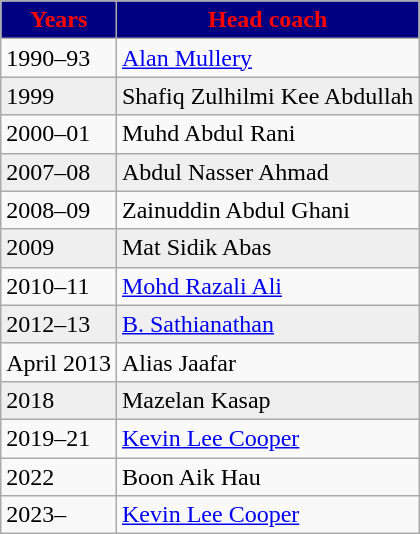<table class="wikitable">
<tr>
<th style="background:#000080; color:red; text-align:center;">Years</th>
<th style="background:#000080; color:red; text-align:center;">Head coach</th>
</tr>
<tr>
<td>1990–93</td>
<td> <a href='#'>Alan Mullery</a></td>
</tr>
<tr style="background:#efefef;">
<td>1999</td>
<td> Shafiq Zulhilmi Kee Abdullah</td>
</tr>
<tr>
<td>2000–01</td>
<td> Muhd Abdul Rani</td>
</tr>
<tr style="background:#efefef;">
<td>2007–08</td>
<td> Abdul Nasser Ahmad</td>
</tr>
<tr>
<td>2008–09</td>
<td> Zainuddin Abdul Ghani</td>
</tr>
<tr style="background:#efefef;">
<td>2009</td>
<td> Mat Sidik Abas</td>
</tr>
<tr>
<td>2010–11</td>
<td> <a href='#'>Mohd Razali Ali</a></td>
</tr>
<tr style="background:#efefef;">
<td>2012–13</td>
<td> <a href='#'>B. Sathianathan</a></td>
</tr>
<tr>
<td>April 2013</td>
<td> Alias Jaafar</td>
</tr>
<tr style="background:#efefef;">
<td>2018</td>
<td> Mazelan Kasap</td>
</tr>
<tr>
<td>2019–21</td>
<td> <a href='#'>Kevin Lee Cooper</a></td>
</tr>
<tr>
<td>2022</td>
<td> Boon Aik Hau</td>
</tr>
<tr>
<td>2023–</td>
<td> <a href='#'>Kevin Lee Cooper</a></td>
</tr>
</table>
